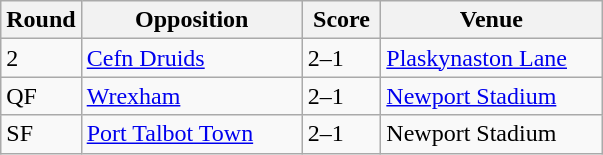<table class="wikitable">
<tr>
<th width="45">Round</th>
<th width="140">Opposition</th>
<th width="45">Score</th>
<th width="140">Venue</th>
</tr>
<tr>
<td>2</td>
<td><a href='#'>Cefn Druids</a></td>
<td>2–1</td>
<td><a href='#'>Plaskynaston Lane</a></td>
</tr>
<tr>
<td>QF</td>
<td><a href='#'>Wrexham</a></td>
<td>2–1</td>
<td><a href='#'>Newport Stadium</a></td>
</tr>
<tr>
<td>SF</td>
<td><a href='#'>Port Talbot Town</a></td>
<td>2–1</td>
<td>Newport Stadium</td>
</tr>
</table>
